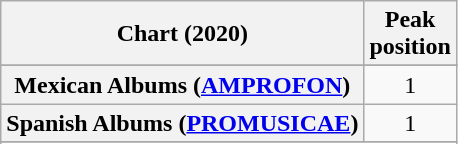<table class="wikitable sortable plainrowheaders" style="text-align:center">
<tr>
<th scope="col">Chart (2020)</th>
<th scope="col">Peak<br>position</th>
</tr>
<tr>
</tr>
<tr>
<th scope="row">Mexican Albums (<a href='#'>AMPROFON</a>)</th>
<td>1</td>
</tr>
<tr>
<th scope="row">Spanish Albums (<a href='#'>PROMUSICAE</a>)</th>
<td>1</td>
</tr>
<tr>
</tr>
<tr>
</tr>
<tr>
</tr>
</table>
